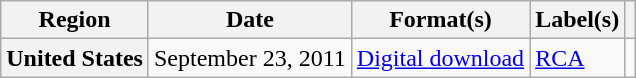<table class="wikitable plainrowheaders">
<tr>
<th scope="col">Region</th>
<th scope="col">Date</th>
<th scope="col">Format(s)</th>
<th scope="col">Label(s)</th>
<th scope="col"></th>
</tr>
<tr>
<th scope="row">United States</th>
<td>September 23, 2011</td>
<td><a href='#'>Digital download</a></td>
<td><a href='#'>RCA</a></td>
<td></td>
</tr>
</table>
